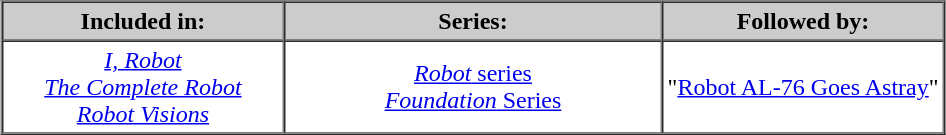<table border=1  cellpadding=3 cellspacing=0 align=center>
<tr --- bgcolor="#cccccc">
<th width="30%">Included in:</th>
<th width="40%">Series:<br></th>
<th width="30%">Followed by:</th>
</tr>
<tr ---- align="center">
<td><em><a href='#'>I, Robot</a></em><br><em><a href='#'>The Complete Robot</a></em><br><em><a href='#'>Robot Visions</a></em></td>
<td><a href='#'><em>Robot</em> series</a><br><a href='#'><em>Foundation</em> Series</a></td>
<td>"<a href='#'>Robot AL-76 Goes Astray</a>"</td>
</tr>
</table>
